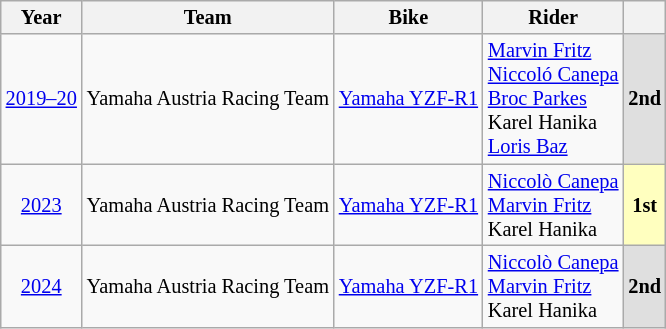<table class="wikitable" style="text-align:center; font-size:85%">
<tr>
<th valign="middle">Year</th>
<th valign="middle">Team</th>
<th valign="middle">Bike</th>
<th valign="middle">Rider</th>
<th valign="middle"></th>
</tr>
<tr>
<td><a href='#'>2019–20</a></td>
<td> Yamaha Austria Racing Team</td>
<td><a href='#'>Yamaha YZF-R1</a></td>
<td align=left> <a href='#'>Marvin Fritz</a> <br> <a href='#'>Niccoló Canepa</a><br> <a href='#'>Broc Parkes</a><br> Karel Hanika <br> <a href='#'>Loris Baz</a></td>
<th style="background:#dfdfdf;"><strong>2nd</strong></th>
</tr>
<tr>
<td><a href='#'>2023</a></td>
<td> Yamaha Austria Racing Team</td>
<td><a href='#'>Yamaha YZF-R1</a></td>
<td align=left> <a href='#'>Niccolò Canepa</a> <br> <a href='#'>Marvin Fritz</a><br> Karel Hanika</td>
<th style="background:#ffffbf;"><strong>1st</strong></th>
</tr>
<tr>
<td><a href='#'>2024</a></td>
<td> Yamaha Austria Racing Team</td>
<td><a href='#'>Yamaha YZF-R1</a></td>
<td align=left> <a href='#'>Niccolò Canepa</a> <br> <a href='#'>Marvin Fritz</a><br> Karel Hanika</td>
<th style="background:#dfdfdf;"><strong>2nd</strong></th>
</tr>
</table>
